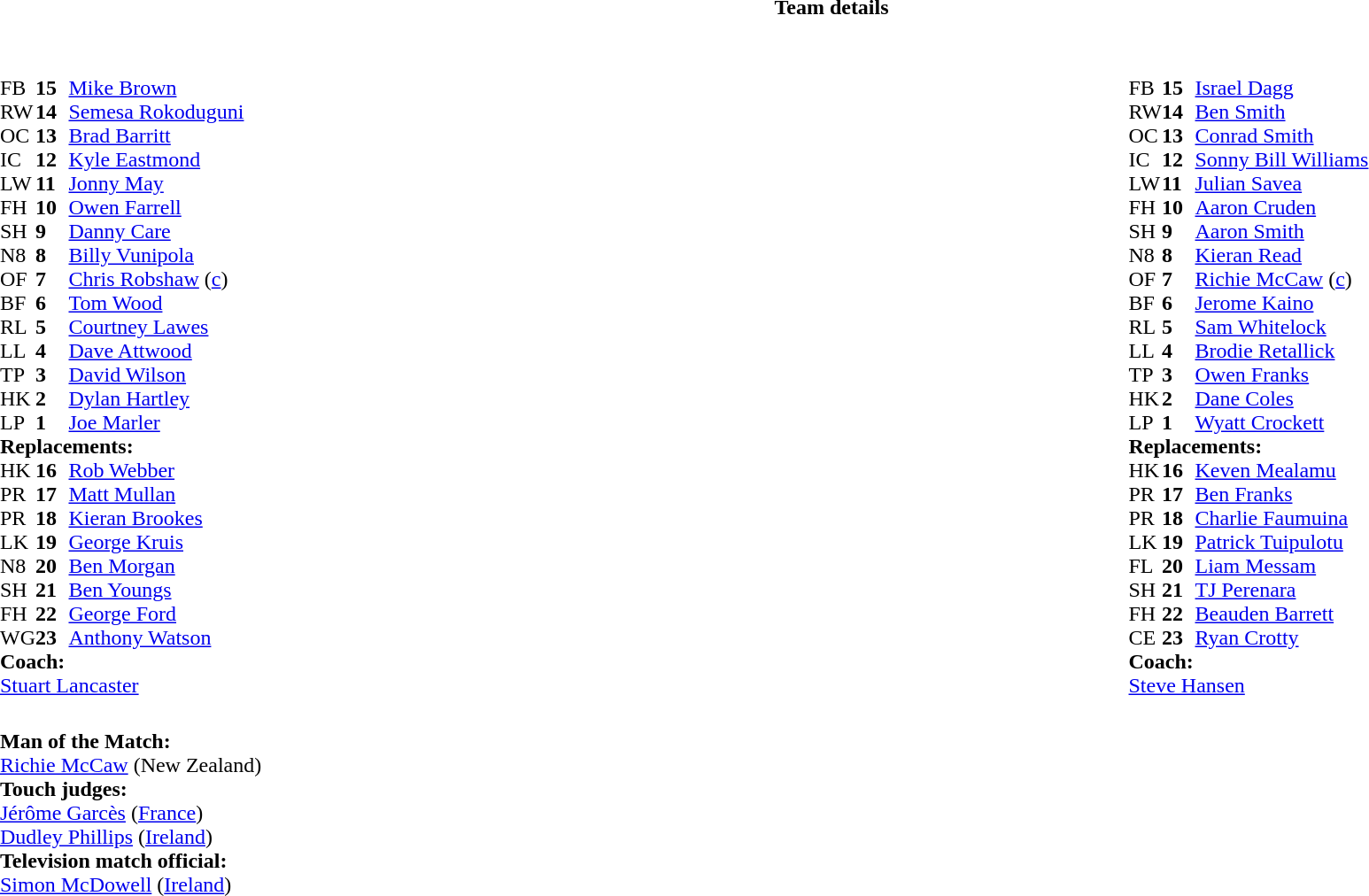<table border="0" width="100%" class="collapsible collapsed">
<tr>
<th>Team details</th>
</tr>
<tr>
<td><br><table width="100%">
<tr>
<td valign="top" width="50%"><br><table style="font-size: 100%" cellspacing="0" cellpadding="0">
<tr>
<th width="25"></th>
<th width="25"></th>
</tr>
<tr>
<td>FB</td>
<td><strong>15</strong></td>
<td><a href='#'>Mike Brown</a></td>
</tr>
<tr>
<td>RW</td>
<td><strong>14</strong></td>
<td><a href='#'>Semesa Rokoduguni</a></td>
<td></td>
<td></td>
</tr>
<tr>
<td>OC</td>
<td><strong>13</strong></td>
<td><a href='#'>Brad Barritt</a></td>
</tr>
<tr>
<td>IC</td>
<td><strong>12</strong></td>
<td><a href='#'>Kyle Eastmond</a></td>
<td></td>
<td></td>
</tr>
<tr>
<td>LW</td>
<td><strong>11</strong></td>
<td><a href='#'>Jonny May</a></td>
</tr>
<tr>
<td>FH</td>
<td><strong>10</strong></td>
<td><a href='#'>Owen Farrell</a></td>
</tr>
<tr>
<td>SH</td>
<td><strong>9</strong></td>
<td><a href='#'>Danny Care</a></td>
<td></td>
<td></td>
</tr>
<tr>
<td>N8</td>
<td><strong>8</strong></td>
<td><a href='#'>Billy Vunipola</a></td>
<td></td>
<td></td>
</tr>
<tr>
<td>OF</td>
<td><strong>7</strong></td>
<td><a href='#'>Chris Robshaw</a> (<a href='#'>c</a>)</td>
</tr>
<tr>
<td>BF</td>
<td><strong>6</strong></td>
<td><a href='#'>Tom Wood</a></td>
</tr>
<tr>
<td>RL</td>
<td><strong>5</strong></td>
<td><a href='#'>Courtney Lawes</a></td>
<td></td>
<td></td>
</tr>
<tr>
<td>LL</td>
<td><strong>4</strong></td>
<td><a href='#'>Dave Attwood</a></td>
</tr>
<tr>
<td>TP</td>
<td><strong>3</strong></td>
<td><a href='#'>David Wilson</a></td>
<td></td>
<td></td>
</tr>
<tr>
<td>HK</td>
<td><strong>2</strong></td>
<td><a href='#'>Dylan Hartley</a></td>
<td></td>
<td></td>
</tr>
<tr>
<td>LP</td>
<td><strong>1</strong></td>
<td><a href='#'>Joe Marler</a></td>
<td></td>
<td></td>
</tr>
<tr>
<td colspan=3><strong>Replacements:</strong></td>
</tr>
<tr>
<td>HK</td>
<td><strong>16</strong></td>
<td><a href='#'>Rob Webber</a></td>
<td></td>
<td></td>
</tr>
<tr>
<td>PR</td>
<td><strong>17</strong></td>
<td><a href='#'>Matt Mullan</a></td>
<td></td>
<td></td>
</tr>
<tr>
<td>PR</td>
<td><strong>18</strong></td>
<td><a href='#'>Kieran Brookes</a></td>
<td></td>
<td></td>
</tr>
<tr>
<td>LK</td>
<td><strong>19</strong></td>
<td><a href='#'>George Kruis</a></td>
<td></td>
<td></td>
</tr>
<tr>
<td>N8</td>
<td><strong>20</strong></td>
<td><a href='#'>Ben Morgan</a></td>
<td></td>
<td></td>
</tr>
<tr>
<td>SH</td>
<td><strong>21</strong></td>
<td><a href='#'>Ben Youngs</a></td>
<td></td>
<td></td>
</tr>
<tr>
<td>FH</td>
<td><strong>22</strong></td>
<td><a href='#'>George Ford</a></td>
<td></td>
<td></td>
</tr>
<tr>
<td>WG</td>
<td><strong>23</strong></td>
<td><a href='#'>Anthony Watson</a></td>
<td></td>
<td></td>
</tr>
<tr>
<td colspan=3><strong>Coach:</strong></td>
</tr>
<tr>
<td colspan="4"> <a href='#'>Stuart Lancaster</a></td>
</tr>
</table>
</td>
<td valign="top" width="50%"><br><table style="font-size: 100%" cellspacing="0" cellpadding="0" align="center">
<tr>
<th width="25"></th>
<th width="25"></th>
</tr>
<tr>
<td>FB</td>
<td><strong>15</strong></td>
<td><a href='#'>Israel Dagg</a></td>
</tr>
<tr>
<td>RW</td>
<td><strong>14</strong></td>
<td><a href='#'>Ben Smith</a></td>
</tr>
<tr>
<td>OC</td>
<td><strong>13</strong></td>
<td><a href='#'>Conrad Smith</a></td>
<td></td>
<td></td>
</tr>
<tr>
<td>IC</td>
<td><strong>12</strong></td>
<td><a href='#'>Sonny Bill Williams</a></td>
</tr>
<tr>
<td>LW</td>
<td><strong>11</strong></td>
<td><a href='#'>Julian Savea</a></td>
</tr>
<tr>
<td>FH</td>
<td><strong>10</strong></td>
<td><a href='#'>Aaron Cruden</a></td>
<td></td>
<td></td>
</tr>
<tr>
<td>SH</td>
<td><strong>9</strong></td>
<td><a href='#'>Aaron Smith</a></td>
<td></td>
<td></td>
</tr>
<tr>
<td>N8</td>
<td><strong>8</strong></td>
<td><a href='#'>Kieran Read</a></td>
</tr>
<tr>
<td>OF</td>
<td><strong>7</strong></td>
<td><a href='#'>Richie McCaw</a> (<a href='#'>c</a>)</td>
</tr>
<tr>
<td>BF</td>
<td><strong>6</strong></td>
<td><a href='#'>Jerome Kaino</a></td>
<td></td>
<td></td>
</tr>
<tr>
<td>RL</td>
<td><strong>5</strong></td>
<td><a href='#'>Sam Whitelock</a></td>
</tr>
<tr>
<td>LL</td>
<td><strong>4</strong></td>
<td><a href='#'>Brodie Retallick</a></td>
<td></td>
<td></td>
</tr>
<tr>
<td>TP</td>
<td><strong>3</strong></td>
<td><a href='#'>Owen Franks</a></td>
<td></td>
<td></td>
</tr>
<tr>
<td>HK</td>
<td><strong>2</strong></td>
<td><a href='#'>Dane Coles</a></td>
<td></td>
<td></td>
</tr>
<tr>
<td>LP</td>
<td><strong>1</strong></td>
<td><a href='#'>Wyatt Crockett</a></td>
<td></td>
<td></td>
</tr>
<tr>
<td colspan=3><strong>Replacements:</strong></td>
</tr>
<tr>
<td>HK</td>
<td><strong>16</strong></td>
<td><a href='#'>Keven Mealamu</a></td>
<td></td>
<td></td>
</tr>
<tr>
<td>PR</td>
<td><strong>17</strong></td>
<td><a href='#'>Ben Franks</a></td>
<td></td>
<td></td>
</tr>
<tr>
<td>PR</td>
<td><strong>18</strong></td>
<td><a href='#'>Charlie Faumuina</a></td>
<td></td>
<td></td>
</tr>
<tr>
<td>LK</td>
<td><strong>19</strong></td>
<td><a href='#'>Patrick Tuipulotu</a></td>
<td></td>
<td></td>
</tr>
<tr>
<td>FL</td>
<td><strong>20</strong></td>
<td><a href='#'>Liam Messam</a></td>
<td></td>
<td></td>
</tr>
<tr>
<td>SH</td>
<td><strong>21</strong></td>
<td><a href='#'>TJ Perenara</a></td>
<td></td>
<td></td>
</tr>
<tr>
<td>FH</td>
<td><strong>22</strong></td>
<td><a href='#'>Beauden Barrett</a></td>
<td></td>
<td></td>
</tr>
<tr>
<td>CE</td>
<td><strong>23</strong></td>
<td><a href='#'>Ryan Crotty</a></td>
<td></td>
<td></td>
</tr>
<tr>
<td colspan=3><strong>Coach:</strong></td>
</tr>
<tr>
<td colspan="4"> <a href='#'>Steve Hansen</a></td>
</tr>
</table>
</td>
</tr>
</table>
<table width=100% style="font-size: 100%">
<tr>
<td><br><strong>Man of the Match:</strong>
<br><a href='#'>Richie McCaw</a> (New Zealand)<br><strong>Touch judges:</strong>
<br><a href='#'>Jérôme Garcès</a> (<a href='#'>France</a>)
<br><a href='#'>Dudley Phillips</a> (<a href='#'>Ireland</a>)
<br><strong>Television match official:</strong>
<br><a href='#'>Simon McDowell</a> (<a href='#'>Ireland</a>)</td>
</tr>
</table>
</td>
</tr>
</table>
